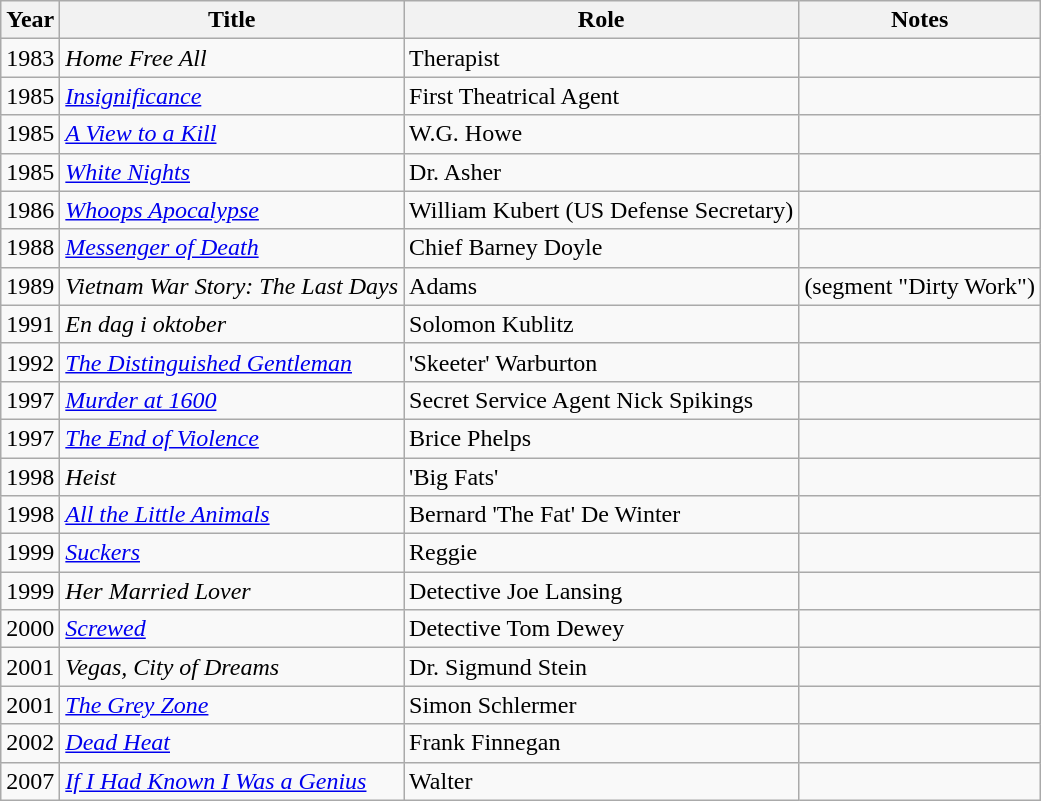<table class="wikitable sortable">
<tr>
<th>Year</th>
<th>Title</th>
<th>Role</th>
<th>Notes</th>
</tr>
<tr>
<td>1983</td>
<td><em>Home Free All</em></td>
<td>Therapist</td>
<td></td>
</tr>
<tr>
<td>1985</td>
<td><em><a href='#'>Insignificance</a></em></td>
<td>First Theatrical Agent</td>
<td></td>
</tr>
<tr>
<td>1985</td>
<td><em><a href='#'>A View to a Kill</a></em></td>
<td>W.G. Howe</td>
<td></td>
</tr>
<tr>
<td>1985</td>
<td><em><a href='#'>White Nights</a></em></td>
<td>Dr. Asher</td>
<td></td>
</tr>
<tr>
<td>1986</td>
<td><em><a href='#'>Whoops Apocalypse</a></em></td>
<td>William Kubert (US Defense Secretary)</td>
<td></td>
</tr>
<tr>
<td>1988</td>
<td><em><a href='#'>Messenger of Death</a></em></td>
<td>Chief Barney Doyle</td>
<td></td>
</tr>
<tr>
<td>1989</td>
<td><em>Vietnam War Story: The Last Days</em></td>
<td>Adams</td>
<td>(segment "Dirty Work")</td>
</tr>
<tr>
<td>1991</td>
<td><em>En dag i oktober</em></td>
<td>Solomon Kublitz</td>
<td></td>
</tr>
<tr>
<td>1992</td>
<td><em><a href='#'>The Distinguished Gentleman</a></em></td>
<td>'Skeeter' Warburton</td>
<td></td>
</tr>
<tr>
<td>1997</td>
<td><em><a href='#'>Murder at 1600</a></em></td>
<td>Secret Service Agent Nick Spikings</td>
<td></td>
</tr>
<tr>
<td>1997</td>
<td><em><a href='#'>The End of Violence</a></em></td>
<td>Brice Phelps</td>
<td></td>
</tr>
<tr>
<td>1998</td>
<td><em>Heist</em></td>
<td>'Big Fats'</td>
<td></td>
</tr>
<tr>
<td>1998</td>
<td><em><a href='#'>All the Little Animals</a></em></td>
<td>Bernard 'The Fat' De Winter</td>
<td></td>
</tr>
<tr>
<td>1999</td>
<td><em><a href='#'>Suckers</a></em></td>
<td>Reggie</td>
<td></td>
</tr>
<tr>
<td>1999</td>
<td><em>Her Married Lover</em></td>
<td>Detective Joe Lansing</td>
<td></td>
</tr>
<tr>
<td>2000</td>
<td><em><a href='#'>Screwed</a></em></td>
<td>Detective Tom Dewey</td>
<td></td>
</tr>
<tr>
<td>2001</td>
<td><em>Vegas, City of Dreams</em></td>
<td>Dr. Sigmund Stein</td>
<td></td>
</tr>
<tr>
<td>2001</td>
<td><em><a href='#'>The Grey Zone</a></em></td>
<td>Simon Schlermer</td>
<td></td>
</tr>
<tr>
<td>2002</td>
<td><em><a href='#'>Dead Heat</a></em></td>
<td>Frank Finnegan</td>
<td></td>
</tr>
<tr>
<td>2007</td>
<td><em><a href='#'>If I Had Known I Was a Genius</a></em></td>
<td>Walter</td>
<td></td>
</tr>
</table>
